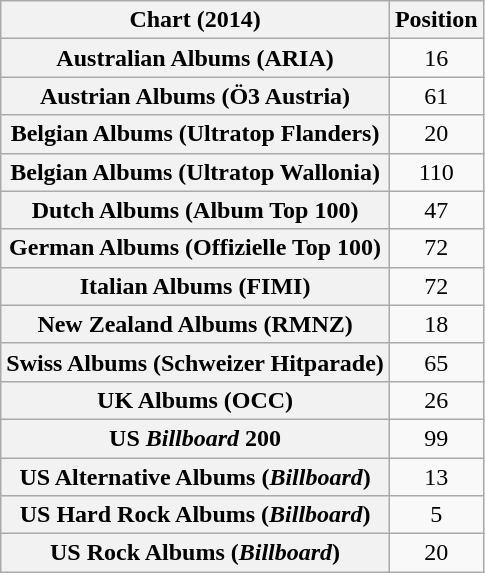<table class="wikitable plainrowheaders sortable" style="text-align:center">
<tr>
<th scope="col">Chart (2014)</th>
<th scope="col">Position</th>
</tr>
<tr>
<th scope="row">Australian Albums (ARIA)</th>
<td>16</td>
</tr>
<tr>
<th scope="row">Austrian Albums (Ö3 Austria)</th>
<td>61</td>
</tr>
<tr>
<th scope="row">Belgian Albums (Ultratop Flanders)</th>
<td>20</td>
</tr>
<tr>
<th scope="row">Belgian Albums (Ultratop Wallonia)</th>
<td>110</td>
</tr>
<tr>
<th scope="row">Dutch Albums (Album Top 100)</th>
<td>47</td>
</tr>
<tr>
<th scope="row">German Albums (Offizielle Top 100)</th>
<td>72</td>
</tr>
<tr>
<th scope="row">Italian Albums (FIMI)</th>
<td>72</td>
</tr>
<tr>
<th scope="row">New Zealand Albums (RMNZ)</th>
<td>18</td>
</tr>
<tr>
<th scope="row">Swiss Albums (Schweizer Hitparade)</th>
<td>65</td>
</tr>
<tr>
<th scope="row">UK Albums (OCC)</th>
<td>26</td>
</tr>
<tr>
<th scope="row">US <em>Billboard</em> 200</th>
<td>99</td>
</tr>
<tr>
<th scope="row">US Alternative Albums (<em>Billboard</em>)</th>
<td>13</td>
</tr>
<tr>
<th scope="row">US Hard Rock Albums (<em>Billboard</em>)</th>
<td>5</td>
</tr>
<tr>
<th scope="row">US Rock Albums (<em>Billboard</em>)</th>
<td>20</td>
</tr>
</table>
